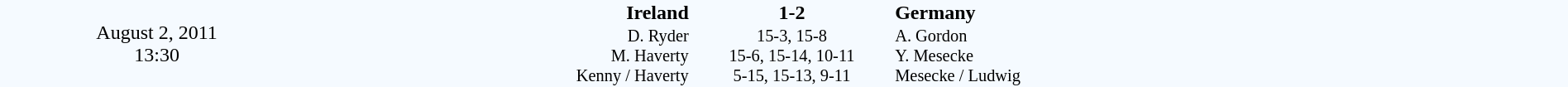<table style="width: 100%; background:#F5FAFF;" cellspacing="0">
<tr>
<td align=center rowspan=3 width=20%>August 2, 2011<br>13:30</td>
</tr>
<tr>
<td width=24% align=right><strong>Ireland</strong></td>
<td align=center width=13%><strong>1-2</strong></td>
<td width=24%><strong>Germany</strong></td>
<td style=font-size:85% rowspan=3 valign=middle align=center></td>
</tr>
<tr style=font-size:85%>
<td align=right valign=top>D. Ryder<br>M. Haverty<br>Kenny / Haverty</td>
<td align=center>15-3, 15-8<br>15-6, 15-14, 10-11<br>5-15, 15-13, 9-11</td>
<td>A. Gordon<br>Y. Mesecke<br>Mesecke / Ludwig</td>
</tr>
</table>
